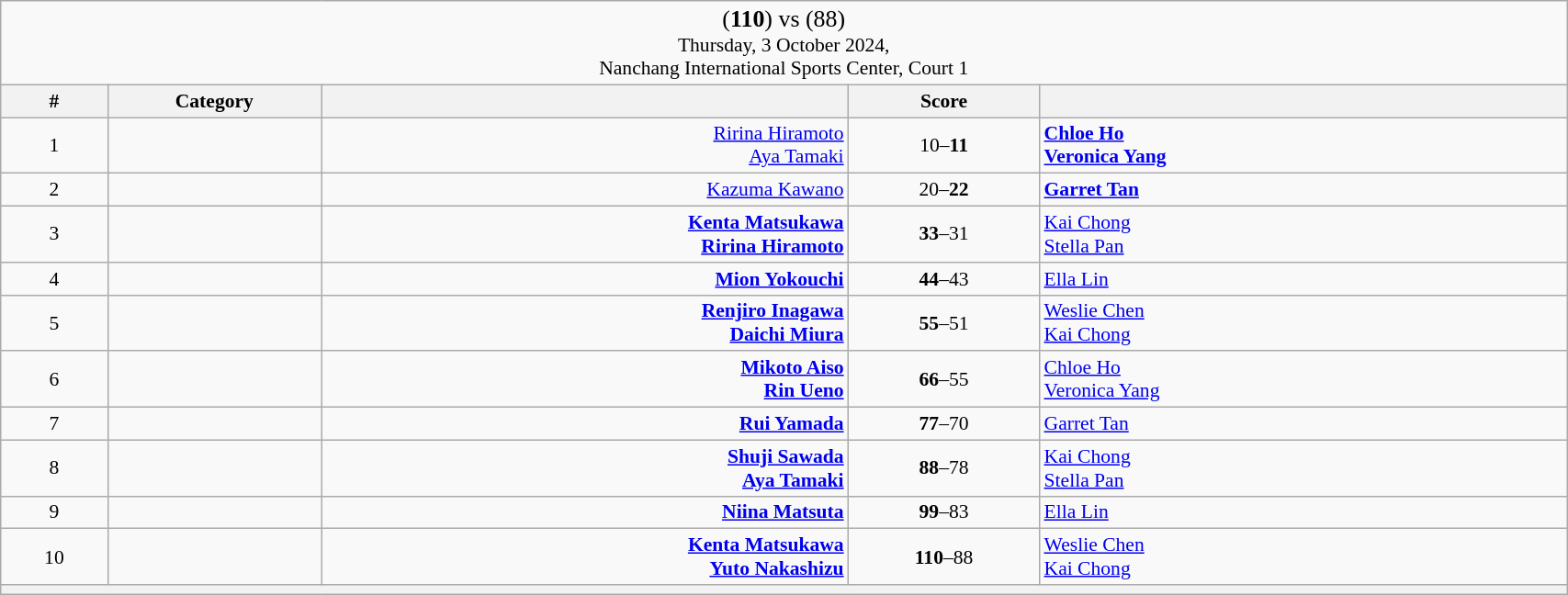<table class="wikitable mw-collapsible mw-collapsed" style="font-size:90%; text-align:center" width="90%">
<tr>
<td colspan="5"><big>(<strong>110</strong>) <strong></strong> vs  (88)</big> <br>Thursday, 3 October 2024, <br>Nanchang International Sports Center, Court 1</td>
</tr>
<tr>
<th width="25">#</th>
<th width="50">Category</th>
<th width="150"></th>
<th width="50">Score<br></th>
<th width="150"></th>
</tr>
<tr>
<td>1</td>
<td></td>
<td align="right"><a href='#'>Ririna Hiramoto</a> <br><a href='#'>Aya Tamaki</a> </td>
<td>10–<strong>11</strong><br></td>
<td align="left"><strong> <a href='#'>Chloe Ho</a><br> <a href='#'>Veronica Yang</a></strong></td>
</tr>
<tr>
<td>2</td>
<td></td>
<td align="right"><a href='#'>Kazuma Kawano</a> </td>
<td>20–<strong>22</strong><br></td>
<td align="left"><strong> <a href='#'>Garret Tan</a></strong></td>
</tr>
<tr>
<td>3</td>
<td></td>
<td align="right"><strong><a href='#'>Kenta Matsukawa</a> <br><a href='#'>Ririna Hiramoto</a> </strong></td>
<td><strong>33</strong>–31<br></td>
<td align="left"> <a href='#'>Kai Chong</a><br> <a href='#'>Stella Pan</a></td>
</tr>
<tr>
<td>4</td>
<td></td>
<td align="right"><strong><a href='#'>Mion Yokouchi</a> </strong></td>
<td><strong>44</strong>–43<br></td>
<td align="left"> <a href='#'>Ella Lin</a></td>
</tr>
<tr>
<td>5</td>
<td></td>
<td align="right"><strong><a href='#'>Renjiro Inagawa</a> <br><a href='#'>Daichi Miura</a> </strong></td>
<td><strong>55</strong>–51<br></td>
<td align="left"> <a href='#'>Weslie Chen</a><br> <a href='#'>Kai Chong</a></td>
</tr>
<tr>
<td>6</td>
<td></td>
<td align="right"><strong><a href='#'>Mikoto Aiso</a> <br><a href='#'>Rin Ueno</a> </strong></td>
<td><strong>66</strong>–55<br></td>
<td align="left"> <a href='#'>Chloe Ho</a><br> <a href='#'>Veronica Yang</a></td>
</tr>
<tr>
<td>7</td>
<td></td>
<td align="right"><strong><a href='#'>Rui Yamada</a> </strong></td>
<td><strong>77</strong>–70<br></td>
<td align="left"> <a href='#'>Garret Tan</a></td>
</tr>
<tr>
<td>8</td>
<td></td>
<td align="right"><strong><a href='#'>Shuji Sawada</a> <br><a href='#'>Aya Tamaki</a> </strong></td>
<td><strong>88</strong>–78<br></td>
<td align="left"> <a href='#'>Kai Chong</a><br> <a href='#'>Stella Pan</a></td>
</tr>
<tr>
<td>9</td>
<td></td>
<td align="right"><strong><a href='#'>Niina Matsuta</a> </strong></td>
<td><strong>99</strong>–83<br></td>
<td align="left"> <a href='#'>Ella Lin</a></td>
</tr>
<tr>
<td>10</td>
<td></td>
<td align="right"><strong><a href='#'>Kenta Matsukawa</a> <br><a href='#'>Yuto Nakashizu</a> </strong></td>
<td><strong>110</strong>–88<br></td>
<td align="left"> <a href='#'>Weslie Chen</a><br> <a href='#'>Kai Chong</a></td>
</tr>
<tr>
<th colspan="5"></th>
</tr>
</table>
